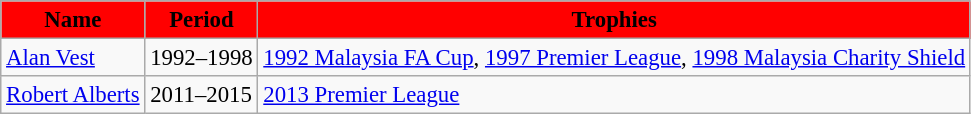<table class="wikitable sortable" style="font-size:95%;">
<tr>
<th style="background:Red; color:Black;">Name</th>
<th style="background:Red; color:Black;">Period</th>
<th style="background:Red; color:Black;">Trophies</th>
</tr>
<tr>
<td> <a href='#'>Alan Vest</a></td>
<td>1992–1998</td>
<td><a href='#'>1992 Malaysia FA Cup</a>, <a href='#'>1997 Premier League</a>, <a href='#'>1998 Malaysia Charity Shield</a></td>
</tr>
<tr>
<td> <a href='#'>Robert Alberts</a></td>
<td>2011–2015</td>
<td><a href='#'>2013 Premier League</a></td>
</tr>
</table>
